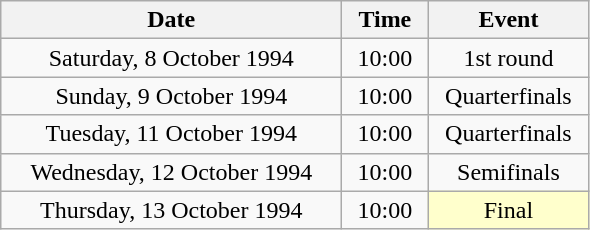<table class = "wikitable" style="text-align:center;">
<tr>
<th width=220>Date</th>
<th width=50>Time</th>
<th width=100>Event</th>
</tr>
<tr>
<td>Saturday, 8 October 1994</td>
<td>10:00</td>
<td>1st round</td>
</tr>
<tr>
<td>Sunday, 9 October 1994</td>
<td>10:00</td>
<td>Quarterfinals</td>
</tr>
<tr>
<td>Tuesday, 11 October 1994</td>
<td>10:00</td>
<td>Quarterfinals</td>
</tr>
<tr>
<td>Wednesday, 12 October 1994</td>
<td>10:00</td>
<td>Semifinals</td>
</tr>
<tr>
<td>Thursday, 13 October 1994</td>
<td>10:00</td>
<td bgcolor=ffffcc>Final</td>
</tr>
</table>
